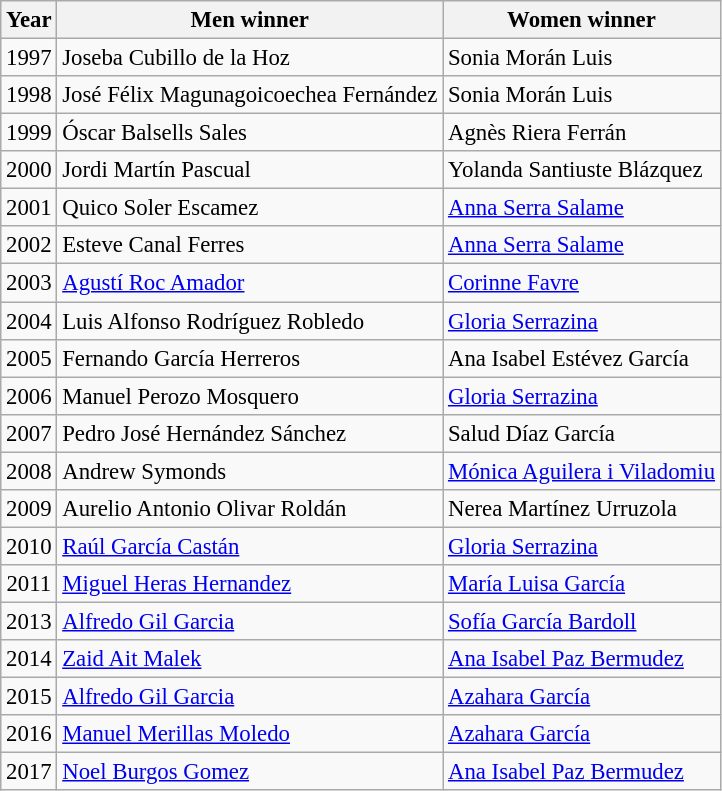<table class="wikitable sortable" style="font-size: 95%;">
<tr>
<th>Year</th>
<th>Men winner</th>
<th>Women winner</th>
</tr>
<tr>
<td align=center>1997</td>
<td>Joseba Cubillo de la Hoz</td>
<td>Sonia Morán Luis</td>
</tr>
<tr>
<td align=center>1998</td>
<td>José Félix Magunagoicoechea Fernández</td>
<td>Sonia Morán Luis</td>
</tr>
<tr>
<td align=center>1999</td>
<td>Óscar Balsells Sales</td>
<td>Agnès Riera Ferrán</td>
</tr>
<tr>
<td align=center>2000</td>
<td>Jordi Martín Pascual</td>
<td>Yolanda Santiuste Blázquez</td>
</tr>
<tr>
<td align=center>2001</td>
<td>Quico Soler Escamez</td>
<td><a href='#'>Anna Serra Salame</a></td>
</tr>
<tr>
<td align=center>2002</td>
<td>Esteve Canal Ferres</td>
<td><a href='#'>Anna Serra Salame</a></td>
</tr>
<tr>
<td align=center>2003</td>
<td> <a href='#'>Agustí Roc Amador</a></td>
<td> <a href='#'>Corinne Favre</a></td>
</tr>
<tr>
<td align=center>2004</td>
<td>Luis Alfonso Rodríguez Robledo</td>
<td><a href='#'>Gloria Serrazina</a></td>
</tr>
<tr>
<td align=center>2005</td>
<td>Fernando García Herreros</td>
<td>Ana Isabel Estévez García</td>
</tr>
<tr>
<td align=center>2006</td>
<td>Manuel Perozo Mosquero</td>
<td><a href='#'>Gloria Serrazina</a></td>
</tr>
<tr>
<td align=center>2007</td>
<td>Pedro José Hernández Sánchez</td>
<td>Salud Díaz García</td>
</tr>
<tr>
<td align=center>2008</td>
<td>Andrew Symonds</td>
<td><a href='#'>Mónica Aguilera i Viladomiu</a></td>
</tr>
<tr>
<td align=center>2009</td>
<td>Aurelio Antonio Olivar Roldán</td>
<td>Nerea Martínez Urruzola</td>
</tr>
<tr>
<td align=center>2010</td>
<td> <a href='#'>Raúl García Castán</a></td>
<td> <a href='#'>Gloria Serrazina</a></td>
</tr>
<tr>
<td align=center>2011</td>
<td> <a href='#'>Miguel Heras Hernandez</a></td>
<td> <a href='#'>María Luisa García</a></td>
</tr>
<tr>
<td align=center>2013</td>
<td> <a href='#'>Alfredo Gil Garcia</a></td>
<td> <a href='#'>Sofía García Bardoll</a></td>
</tr>
<tr>
<td align=center>2014</td>
<td> <a href='#'>Zaid Ait Malek</a></td>
<td> <a href='#'>Ana Isabel Paz Bermudez</a></td>
</tr>
<tr>
<td align=center>2015</td>
<td> <a href='#'>Alfredo Gil Garcia</a></td>
<td> <a href='#'>Azahara García</a></td>
</tr>
<tr>
<td align=center>2016</td>
<td> <a href='#'>Manuel Merillas Moledo</a></td>
<td> <a href='#'>Azahara García</a></td>
</tr>
<tr>
<td align=center>2017</td>
<td> <a href='#'>Noel Burgos Gomez</a></td>
<td> <a href='#'>Ana Isabel Paz Bermudez</a></td>
</tr>
</table>
